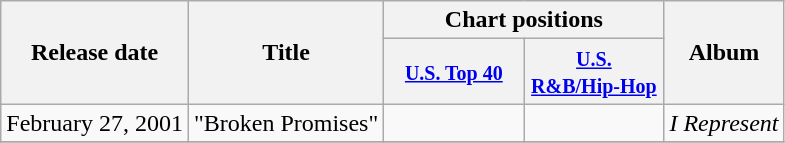<table class="wikitable">
<tr>
<th rowspan="2">Release date</th>
<th rowspan="2">Title</th>
<th colspan="2">Chart positions</th>
<th rowspan="2">Album</th>
</tr>
<tr>
<th width="86"><small><a href='#'>U.S. Top 40</a></small></th>
<th width="86"><small><a href='#'>U.S. R&B/Hip-Hop</a></small></th>
</tr>
<tr>
<td>February 27, 2001</td>
<td>"Broken Promises"</td>
<td></td>
<td></td>
<td><em>I Represent</em></td>
</tr>
<tr>
</tr>
</table>
